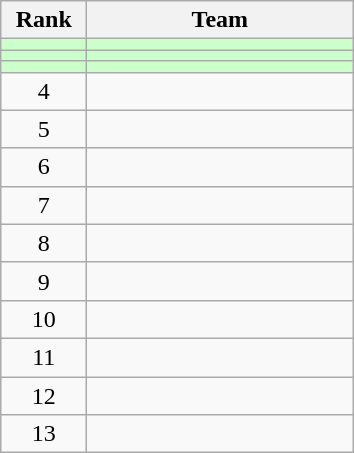<table class="wikitable" style="text-align: center">
<tr>
<th width=50>Rank</th>
<th width=170>Team</th>
</tr>
<tr bgcolor=#ccffcc>
<td></td>
<td align=left></td>
</tr>
<tr bgcolor=#ccffcc>
<td></td>
<td align=left></td>
</tr>
<tr bgcolor=#ccffcc>
<td></td>
<td align=left></td>
</tr>
<tr>
<td>4</td>
<td align=left></td>
</tr>
<tr>
<td>5</td>
<td align=left></td>
</tr>
<tr>
<td>6</td>
<td align=left></td>
</tr>
<tr>
<td>7</td>
<td align=left></td>
</tr>
<tr>
<td>8</td>
<td align=left></td>
</tr>
<tr>
<td>9</td>
<td align=left></td>
</tr>
<tr>
<td>10</td>
<td align=left></td>
</tr>
<tr>
<td>11</td>
<td align=left></td>
</tr>
<tr>
<td>12</td>
<td align=left></td>
</tr>
<tr>
<td>13</td>
<td align=left></td>
</tr>
</table>
